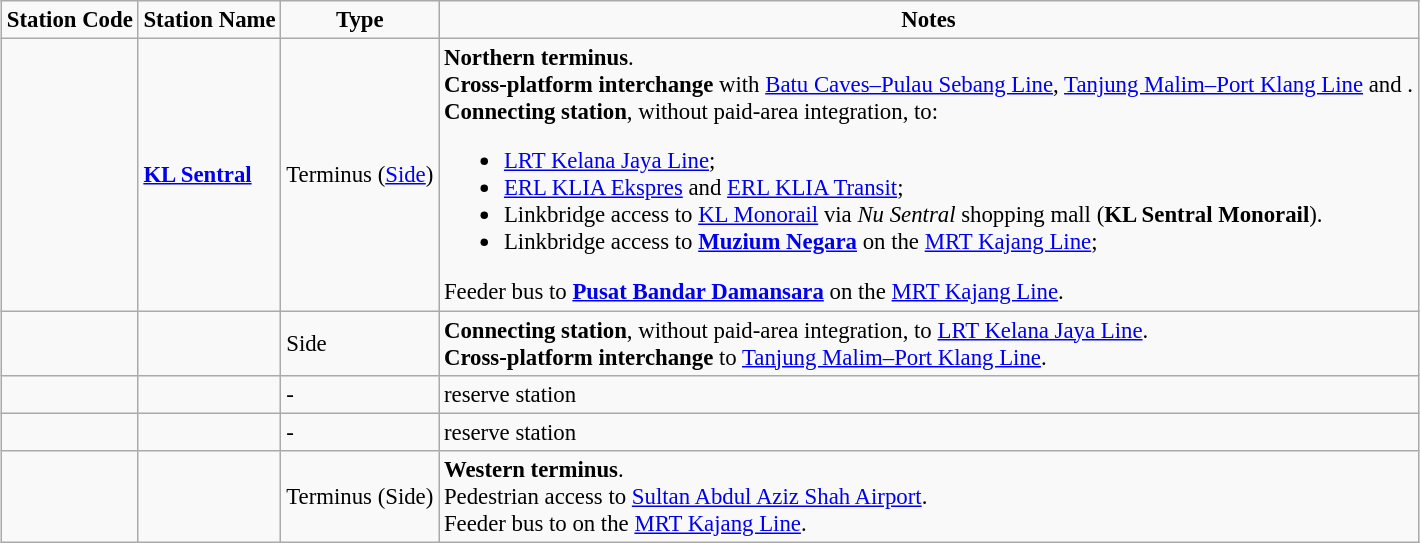<table class="wikitable sortable" style="margin-left:1em; margin-bottom:1em; color:black; font-size:95%;">
<tr align="center" bgcolor=>
<td><strong>Station Code</strong></td>
<td><strong>Station Name</strong></td>
<td><strong>Type</strong></td>
<td><strong>Notes</strong></td>
</tr>
<tr>
<td></td>
<td><strong><a href='#'>KL Sentral</a></strong></td>
<td>Terminus (<a href='#'>Side</a>)</td>
<td><strong>Northern terminus</strong>.<br><strong>Cross-platform interchange</strong> with  <a href='#'>Batu Caves–Pulau Sebang Line</a>, <a href='#'>Tanjung Malim–Port Klang Line</a> and .<br><strong>Connecting station</strong>, without paid-area integration, to:<ul><li> <a href='#'>LRT Kelana Jaya Line</a>;</li><li> <a href='#'>ERL KLIA Ekspres</a> and <a href='#'>ERL KLIA Transit</a>;</li><li>Linkbridge access to  <a href='#'>KL Monorail</a> via <em>Nu Sentral</em> shopping mall (<strong>KL Sentral Monorail</strong>).</li><li>Linkbridge access to  <a href='#'><strong>Muzium Negara</strong></a> on the <a href='#'>MRT Kajang Line</a>;</li></ul>Feeder bus  to  <a href='#'><strong>Pusat Bandar Damansara</strong></a> on the <a href='#'>MRT Kajang Line</a>.</td>
</tr>
<tr>
<td></td>
<td></td>
<td>Side</td>
<td><strong>Connecting station</strong>, without paid-area integration, to  <a href='#'>LRT Kelana Jaya Line</a>.<br><strong>Cross-platform interchange</strong> to  <a href='#'>Tanjung Malim–Port Klang Line</a>.</td>
</tr>
<tr>
<td></td>
<td><em></em></td>
<td>-</td>
<td>reserve station</td>
</tr>
<tr>
<td></td>
<td><em></em></td>
<td>-</td>
<td>reserve station</td>
</tr>
<tr>
<td></td>
<td><strong></strong></td>
<td>Terminus (Side)</td>
<td><strong>Western terminus</strong>.<br>Pedestrian access to <a href='#'>Sultan Abdul Aziz Shah Airport</a>.<br>Feeder bus  to  <strong></strong> on the <a href='#'>MRT Kajang Line</a>.</td>
</tr>
</table>
